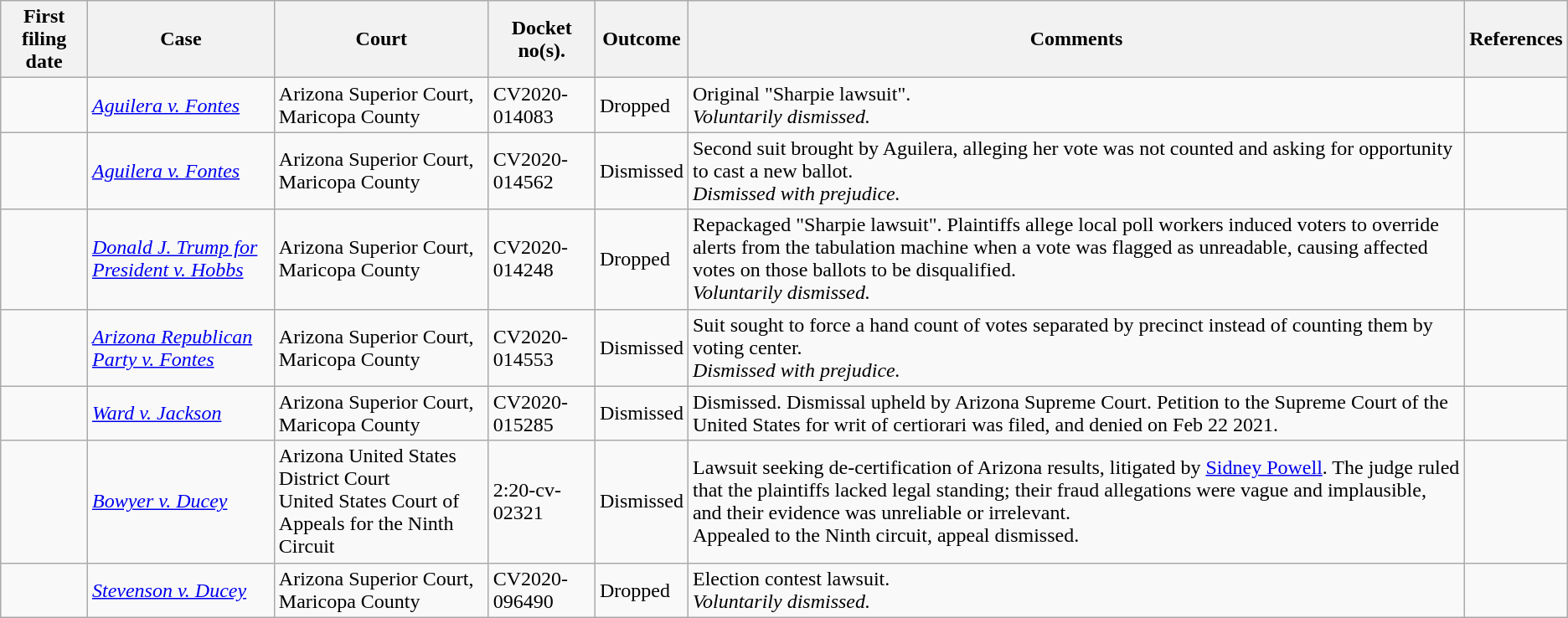<table class="wikitable sortable mw-collapsible">
<tr>
<th>First filing date</th>
<th>Case</th>
<th>Court</th>
<th>Docket no(s).</th>
<th>Outcome</th>
<th>Comments</th>
<th>References</th>
</tr>
<tr>
<td></td>
<td><em><a href='#'>Aguilera v. Fontes</a></em></td>
<td>Arizona Superior Court, Maricopa County</td>
<td>CV2020-014083</td>
<td>Dropped</td>
<td>Original "Sharpie lawsuit".<br><em>Voluntarily dismissed.</em></td>
<td></td>
</tr>
<tr>
<td></td>
<td><em><a href='#'>Aguilera v. Fontes</a></em></td>
<td>Arizona Superior Court, Maricopa County</td>
<td>CV2020-014562</td>
<td>Dismissed</td>
<td>Second suit brought by Aguilera, alleging her vote was not counted and asking for opportunity to cast a new ballot.<br><em>Dismissed with prejudice.</em></td>
<td></td>
</tr>
<tr>
<td></td>
<td><em><a href='#'>Donald J. Trump for President v. Hobbs</a></em></td>
<td>Arizona Superior Court, Maricopa County</td>
<td>CV2020-014248</td>
<td>Dropped</td>
<td>Repackaged "Sharpie lawsuit". Plaintiffs allege local poll workers induced voters to override alerts from the tabulation machine when a vote was flagged as unreadable, causing affected votes on those ballots to be disqualified.<br><em>Voluntarily dismissed.</em></td>
<td></td>
</tr>
<tr>
<td></td>
<td><em><a href='#'>Arizona Republican Party v. Fontes</a></em></td>
<td>Arizona Superior Court, Maricopa County</td>
<td>CV2020-014553</td>
<td>Dismissed</td>
<td>Suit sought to force a hand count of votes separated by precinct instead of counting them by voting center.<br><em>Dismissed with prejudice.</em></td>
<td></td>
</tr>
<tr>
<td></td>
<td><em><a href='#'>Ward v. Jackson</a></em></td>
<td>Arizona Superior Court, Maricopa County</td>
<td>CV2020-015285</td>
<td>Dismissed</td>
<td>Dismissed. Dismissal upheld by Arizona Supreme Court. Petition to the Supreme Court of the United States for writ of certiorari was filed, and denied on Feb 22 2021.</td>
<td></td>
</tr>
<tr>
<td></td>
<td><em><a href='#'>Bowyer v. Ducey</a></em></td>
<td>Arizona United States District Court<br>United States Court of Appeals for the Ninth Circuit</td>
<td>2:20-cv-02321</td>
<td>Dismissed</td>
<td>Lawsuit seeking de-certification of Arizona results, litigated by <a href='#'>Sidney Powell</a>. The judge ruled that the plaintiffs lacked legal standing; their fraud allegations were vague and implausible, and their evidence was unreliable or irrelevant.<br>Appealed to the Ninth circuit, appeal dismissed.</td>
<td></td>
</tr>
<tr>
<td></td>
<td><em><a href='#'>Stevenson v. Ducey</a></em></td>
<td>Arizona Superior Court, Maricopa County</td>
<td>CV2020-096490</td>
<td>Dropped</td>
<td>Election contest lawsuit.<br><em>Voluntarily dismissed.</em></td>
<td></td>
</tr>
</table>
